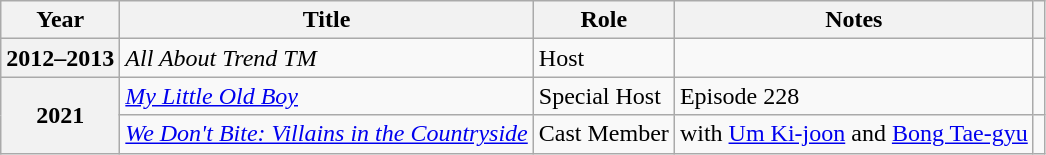<table class="wikitable plainrowheaders sortable">
<tr>
<th scope="col">Year</th>
<th scope="col">Title</th>
<th scope="col">Role</th>
<th scope="col">Notes</th>
<th scope="col" class="unsortable"></th>
</tr>
<tr>
<th scope="row">2012–2013</th>
<td><em>All About Trend TM</em></td>
<td>Host</td>
<td></td>
<td style="text-align:center"></td>
</tr>
<tr>
<th scope="row" rowspan="2">2021</th>
<td><em><a href='#'>My Little Old Boy</a></em></td>
<td>Special Host</td>
<td>Episode 228</td>
<td style="text-align:center"></td>
</tr>
<tr>
<td><em><a href='#'>We Don't Bite: Villains in the Countryside</a></em></td>
<td>Cast Member</td>
<td>with <a href='#'>Um Ki-joon</a> and <a href='#'>Bong Tae-gyu</a></td>
<td style="text-align:center"></td>
</tr>
</table>
